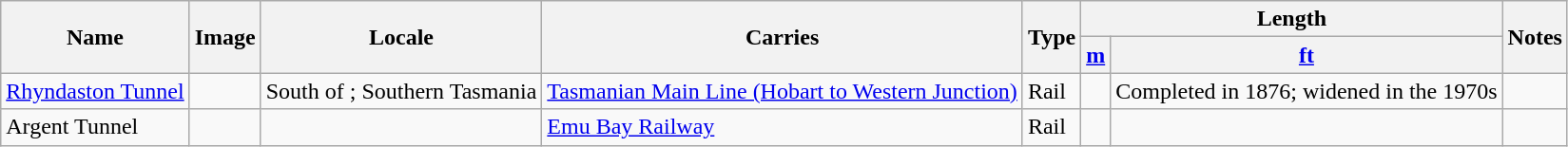<table class="wikitable sortable">
<tr>
<th rowspan=2>Name</th>
<th rowspan=2>Image</th>
<th rowspan=2>Locale</th>
<th rowspan=2>Carries</th>
<th rowspan=2>Type</th>
<th colspan=2>Length</th>
<th rowspan=2>Notes</th>
</tr>
<tr>
<th><a href='#'>m</a></th>
<th><a href='#'>ft</a></th>
</tr>
<tr>
<td><a href='#'>Rhyndaston Tunnel</a></td>
<td></td>
<td>South of ; Southern Tasmania</td>
<td><a href='#'>Tasmanian Main Line (Hobart to Western Junction)</a></td>
<td>Rail</td>
<td></td>
<td>Completed in 1876; widened in the 1970s</td>
</tr>
<tr>
<td>Argent Tunnel</td>
<td></td>
<td></td>
<td><a href='#'>Emu Bay Railway</a></td>
<td>Rail</td>
<td></td>
<td></td>
<td></td>
</tr>
</table>
